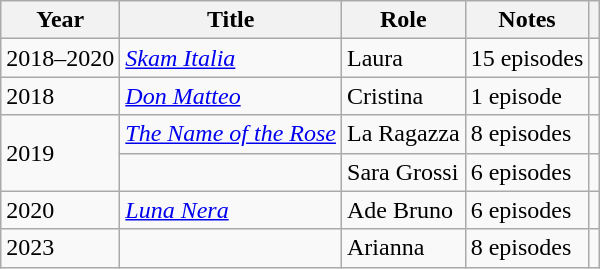<table class="wikitable sortable">
<tr>
<th>Year</th>
<th>Title</th>
<th>Role</th>
<th class="unsortable">Notes</th>
<th class="unsortable"></th>
</tr>
<tr>
<td>2018–2020</td>
<td><em><a href='#'>Skam Italia</a></em></td>
<td>Laura</td>
<td>15 episodes</td>
<td></td>
</tr>
<tr>
<td>2018</td>
<td><em><a href='#'>Don Matteo</a></em></td>
<td>Cristina</td>
<td>1 episode</td>
<td></td>
</tr>
<tr>
<td rowspan="2">2019</td>
<td><em><a href='#'>The Name of the Rose</a></em></td>
<td>La Ragazza</td>
<td>8 episodes</td>
<td></td>
</tr>
<tr>
<td><em></em></td>
<td>Sara Grossi</td>
<td>6 episodes</td>
<td></td>
</tr>
<tr>
<td>2020</td>
<td><em><a href='#'>Luna Nera</a></em></td>
<td>Ade Bruno</td>
<td>6 episodes</td>
<td></td>
</tr>
<tr>
<td>2023</td>
<td><em></em></td>
<td>Arianna</td>
<td>8 episodes</td>
<td></td>
</tr>
</table>
